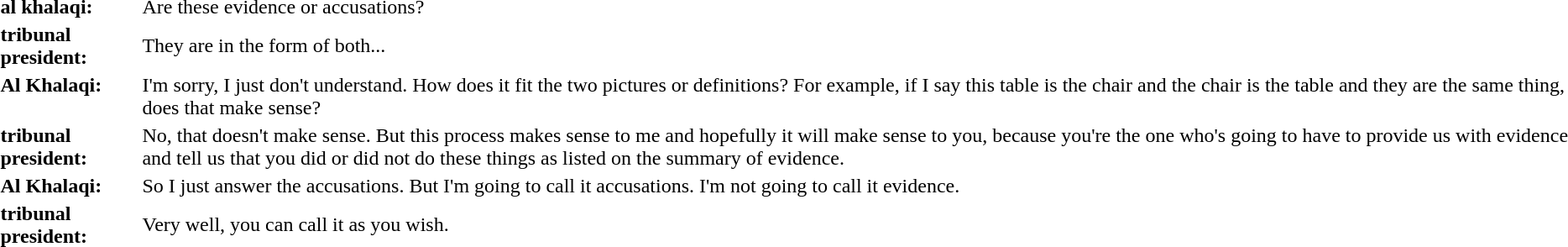<table>
<tr>
<td><strong>al khalaqi:</strong></td>
<td>Are these evidence or accusations?</td>
</tr>
<tr>
<td valign="top"><strong>tribunal president:</strong></td>
<td>They are in the form of both...</td>
</tr>
<tr>
<td valign="top"><strong>Al Khalaqi:</strong></td>
<td>I'm sorry, I just don't understand. How does it fit the two pictures or definitions? For example, if I say this table is the chair and the chair is the table and they are the same thing, does that make sense?</td>
</tr>
<tr>
<td valign="top"><strong>tribunal president:</strong></td>
<td>No, that doesn't make sense. But this process makes sense to me and hopefully it will make sense to you, because you're the one who's going to have to provide us with evidence and tell us that you did or did not do these things as listed on the summary of evidence.</td>
</tr>
<tr>
<td valign="top"><strong>Al Khalaqi:</strong></td>
<td>So I just answer the accusations. But I'm going to call it accusations. I'm not going to call it evidence.</td>
</tr>
<tr>
<td valign="top"><strong>tribunal president:</strong></td>
<td>Very well, you can call it as you wish.</td>
</tr>
</table>
